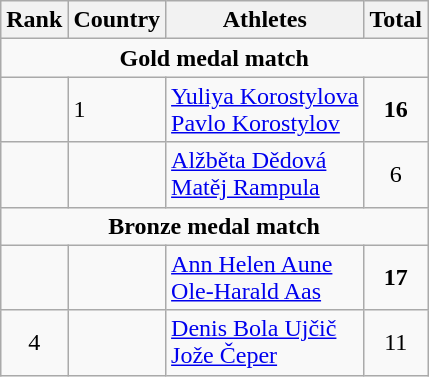<table class="wikitable" style="text-align:center">
<tr>
<th>Rank</th>
<th>Country</th>
<th>Athletes</th>
<th>Total</th>
</tr>
<tr>
<td colspan=4><strong>Gold medal match</strong></td>
</tr>
<tr>
<td></td>
<td align=left> 1</td>
<td align=left><a href='#'>Yuliya Korostylova</a><br><a href='#'>Pavlo Korostylov</a></td>
<td><strong>16</strong></td>
</tr>
<tr>
<td></td>
<td align=left></td>
<td align=left><a href='#'>Alžběta Dědová</a><br><a href='#'>Matěj Rampula</a></td>
<td>6</td>
</tr>
<tr>
<td colspan=4><strong>Bronze medal match</strong></td>
</tr>
<tr>
<td></td>
<td align=left></td>
<td align=left><a href='#'>Ann Helen Aune</a><br><a href='#'>Ole-Harald Aas</a></td>
<td><strong>17</strong></td>
</tr>
<tr>
<td>4</td>
<td align=left></td>
<td align=left><a href='#'>Denis Bola Ujčič</a><br><a href='#'>Jože Čeper</a></td>
<td>11</td>
</tr>
</table>
